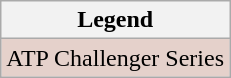<table class="wikitable">
<tr>
<th>Legend</th>
</tr>
<tr bgcolor="#e5d1cb">
<td>ATP Challenger Series</td>
</tr>
</table>
